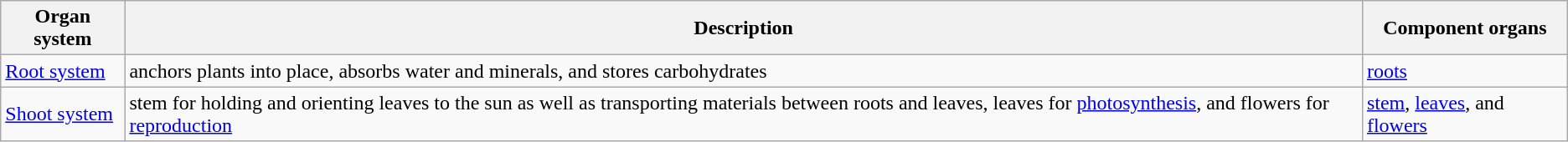<table class="wikitable">
<tr>
<th>Organ system</th>
<th>Description</th>
<th>Component organs</th>
</tr>
<tr>
<td><a href='#'> Root system</a></td>
<td>anchors plants into place, absorbs water and minerals, and stores carbohydrates</td>
<td><a href='#'>roots</a></td>
</tr>
<tr>
<td><a href='#'>Shoot system</a></td>
<td>stem for holding and orienting leaves to the sun as well as transporting materials between roots and leaves, leaves for <a href='#'>photosynthesis</a>, and flowers for <a href='#'>reproduction</a></td>
<td><a href='#'>stem</a>, <a href='#'>leaves</a>, and <a href='#'>flowers</a></td>
</tr>
</table>
